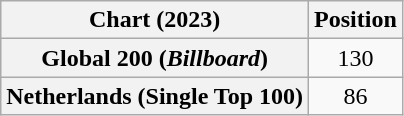<table class="wikitable sortable plainrowheaders" style="text-align:center">
<tr>
<th>Chart (2023)</th>
<th>Position</th>
</tr>
<tr>
<th scope="row">Global 200 (<em>Billboard</em>)</th>
<td>130</td>
</tr>
<tr>
<th scope="row">Netherlands (Single Top 100)</th>
<td>86</td>
</tr>
</table>
